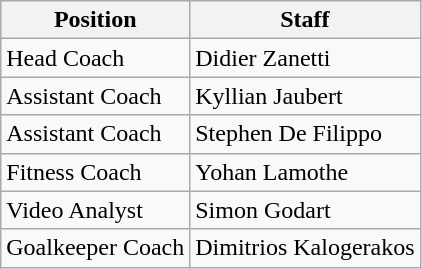<table class=wikitable>
<tr>
<th>Position</th>
<th>Staff</th>
</tr>
<tr>
<td>Head Coach</td>
<td> Didier Zanetti</td>
</tr>
<tr>
<td>Assistant Coach</td>
<td> Kyllian Jaubert</td>
</tr>
<tr>
<td>Assistant Coach</td>
<td> Stephen De Filippo</td>
</tr>
<tr>
<td>Fitness Coach</td>
<td> Yohan Lamothe</td>
</tr>
<tr>
<td>Video Analyst</td>
<td> Simon Godart</td>
</tr>
<tr>
<td>Goalkeeper Coach</td>
<td> Dimitrios Kalogerakos</td>
</tr>
</table>
